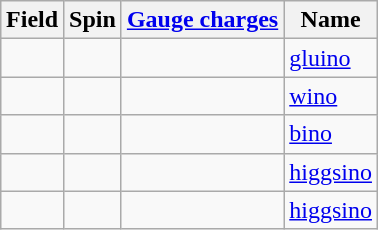<table class="wikitable" style="margin:0.5em auto;">
<tr>
<th>Field</th>
<th>Spin</th>
<th><a href='#'>Gauge charges</a></th>
<th>Name</th>
</tr>
<tr>
<td></td>
<td></td>
<td></td>
<td><a href='#'>gluino</a></td>
</tr>
<tr>
<td></td>
<td></td>
<td></td>
<td><a href='#'>wino</a></td>
</tr>
<tr>
<td></td>
<td></td>
<td></td>
<td><a href='#'>bino</a></td>
</tr>
<tr>
<td></td>
<td></td>
<td></td>
<td><a href='#'>higgsino</a></td>
</tr>
<tr>
<td></td>
<td></td>
<td></td>
<td><a href='#'>higgsino</a></td>
</tr>
</table>
